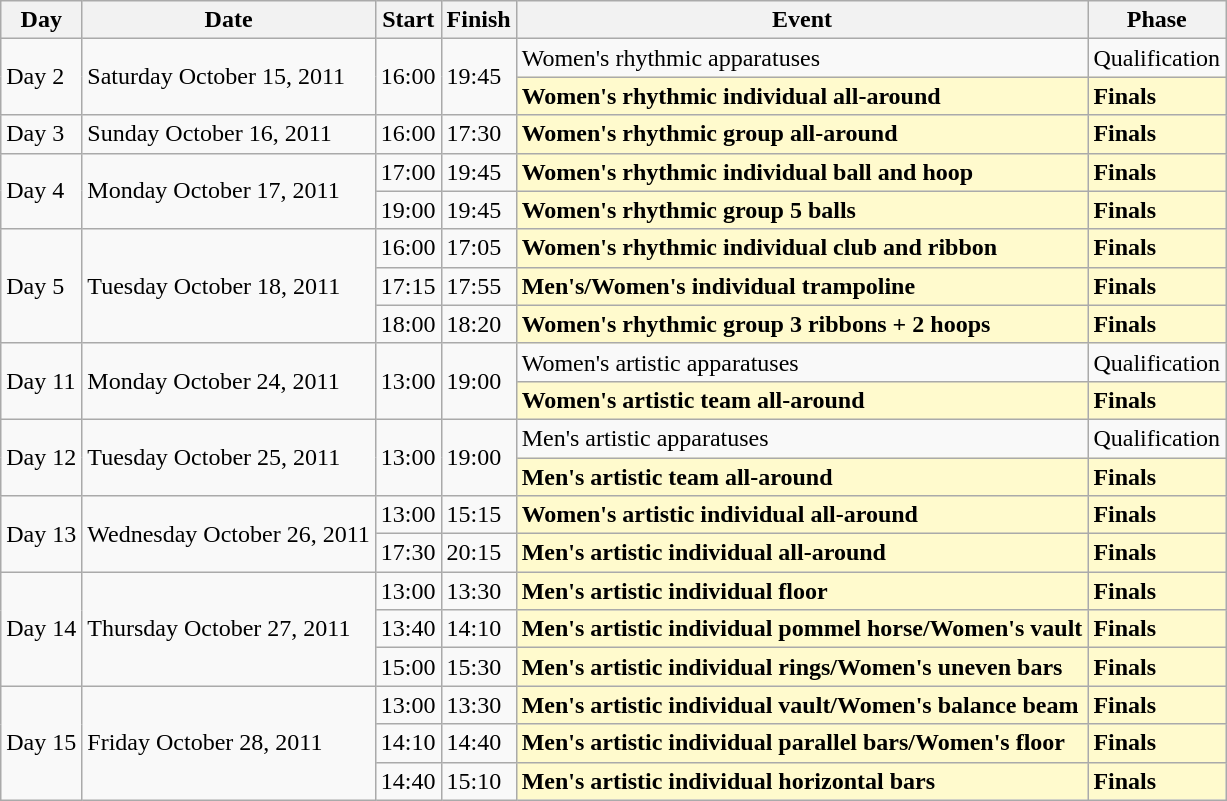<table class=wikitable>
<tr>
<th>Day</th>
<th>Date</th>
<th>Start</th>
<th>Finish</th>
<th>Event</th>
<th>Phase</th>
</tr>
<tr>
<td rowspan=2>Day 2</td>
<td rowspan=2>Saturday October 15, 2011</td>
<td rowspan=2>16:00</td>
<td rowspan=2>19:45</td>
<td>Women's rhythmic apparatuses</td>
<td>Qualification</td>
</tr>
<tr>
<td style=background:lemonchiffon><strong>Women's rhythmic individual all-around</strong></td>
<td style=background:lemonchiffon><strong>Finals</strong></td>
</tr>
<tr>
<td>Day 3</td>
<td>Sunday October 16, 2011</td>
<td>16:00</td>
<td>17:30</td>
<td style=background:lemonchiffon><strong>Women's rhythmic group all-around</strong></td>
<td style=background:lemonchiffon><strong>Finals</strong></td>
</tr>
<tr>
<td rowspan=2>Day 4</td>
<td rowspan=2>Monday October 17, 2011</td>
<td>17:00</td>
<td>19:45</td>
<td style=background:lemonchiffon><strong>Women's rhythmic individual ball and hoop</strong></td>
<td style=background:lemonchiffon><strong>Finals</strong></td>
</tr>
<tr>
<td>19:00</td>
<td>19:45</td>
<td style=background:lemonchiffon><strong>Women's rhythmic group 5 balls</strong></td>
<td style=background:lemonchiffon><strong>Finals</strong></td>
</tr>
<tr>
<td rowspan=3>Day 5</td>
<td rowspan=3>Tuesday October 18, 2011</td>
<td>16:00</td>
<td>17:05</td>
<td style=background:lemonchiffon><strong>Women's rhythmic individual club and ribbon</strong></td>
<td style=background:lemonchiffon><strong>Finals</strong></td>
</tr>
<tr>
<td>17:15</td>
<td>17:55</td>
<td style=background:lemonchiffon><strong>Men's/Women's individual trampoline</strong></td>
<td style=background:lemonchiffon><strong>Finals</strong></td>
</tr>
<tr>
<td>18:00</td>
<td>18:20</td>
<td style=background:lemonchiffon><strong>Women's rhythmic group 3 ribbons + 2 hoops</strong></td>
<td style=background:lemonchiffon><strong>Finals</strong></td>
</tr>
<tr>
<td rowspan=2>Day 11</td>
<td rowspan=2>Monday October 24, 2011</td>
<td rowspan=2>13:00</td>
<td rowspan=2>19:00</td>
<td>Women's artistic apparatuses</td>
<td>Qualification</td>
</tr>
<tr>
<td style=background:lemonchiffon><strong>Women's artistic team all-around</strong></td>
<td style=background:lemonchiffon><strong>Finals</strong></td>
</tr>
<tr>
<td rowspan=2>Day 12</td>
<td rowspan=2>Tuesday October 25, 2011</td>
<td rowspan=2>13:00</td>
<td rowspan=2>19:00</td>
<td>Men's artistic apparatuses</td>
<td>Qualification</td>
</tr>
<tr>
<td style=background:lemonchiffon><strong>Men's artistic team all-around</strong></td>
<td style=background:lemonchiffon><strong>Finals</strong></td>
</tr>
<tr>
<td rowspan=2>Day 13</td>
<td rowspan=2>Wednesday October 26, 2011</td>
<td>13:00</td>
<td>15:15</td>
<td style=background:lemonchiffon><strong>Women's artistic individual all-around</strong></td>
<td style=background:lemonchiffon><strong>Finals</strong></td>
</tr>
<tr>
<td>17:30</td>
<td>20:15</td>
<td style=background:lemonchiffon><strong>Men's artistic individual all-around</strong></td>
<td style=background:lemonchiffon><strong>Finals</strong></td>
</tr>
<tr>
<td rowspan=3>Day 14</td>
<td rowspan=3>Thursday October 27, 2011</td>
<td>13:00</td>
<td>13:30</td>
<td style=background:lemonchiffon><strong>Men's artistic individual floor</strong></td>
<td style=background:lemonchiffon><strong>Finals</strong></td>
</tr>
<tr>
<td>13:40</td>
<td>14:10</td>
<td style=background:lemonchiffon><strong>Men's artistic individual pommel horse/Women's vault</strong></td>
<td style=background:lemonchiffon><strong>Finals</strong></td>
</tr>
<tr>
<td>15:00</td>
<td>15:30</td>
<td style=background:lemonchiffon><strong>Men's artistic individual rings/Women's uneven bars</strong></td>
<td style=background:lemonchiffon><strong>Finals</strong></td>
</tr>
<tr>
<td rowspan=3>Day 15</td>
<td rowspan=3>Friday October 28, 2011</td>
<td>13:00</td>
<td>13:30</td>
<td style=background:lemonchiffon><strong>Men's artistic individual vault/Women's balance beam</strong></td>
<td style=background:lemonchiffon><strong>Finals</strong></td>
</tr>
<tr>
<td>14:10</td>
<td>14:40</td>
<td style=background:lemonchiffon><strong>Men's artistic individual parallel bars/Women's floor</strong></td>
<td style=background:lemonchiffon><strong>Finals</strong></td>
</tr>
<tr>
<td>14:40</td>
<td>15:10</td>
<td style=background:lemonchiffon><strong>Men's artistic individual horizontal bars</strong></td>
<td style=background:lemonchiffon><strong>Finals</strong></td>
</tr>
</table>
